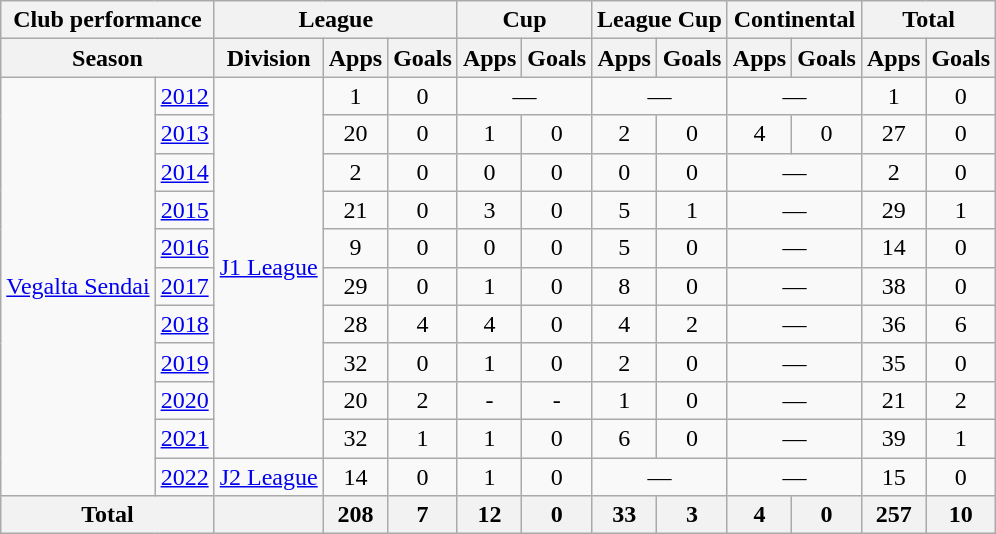<table class="wikitable" style="text-align:center;">
<tr>
<th colspan=2>Club performance</th>
<th colspan="3">League</th>
<th colspan=2>Cup</th>
<th colspan=2>League Cup</th>
<th colspan=2>Continental</th>
<th colspan=2>Total</th>
</tr>
<tr>
<th colspan=2>Season</th>
<th>Division</th>
<th>Apps</th>
<th>Goals</th>
<th>Apps</th>
<th>Goals</th>
<th>Apps</th>
<th>Goals</th>
<th>Apps</th>
<th>Goals</th>
<th>Apps</th>
<th>Goals</th>
</tr>
<tr>
<td rowspan="11"><a href='#'>Vegalta Sendai</a></td>
<td><a href='#'>2012</a></td>
<td rowspan="10"><a href='#'>J1 League</a></td>
<td>1</td>
<td>0</td>
<td colspan="2">—</td>
<td colspan="2">—</td>
<td colspan="2">—</td>
<td>1</td>
<td>0</td>
</tr>
<tr>
<td><a href='#'>2013</a></td>
<td>20</td>
<td>0</td>
<td>1</td>
<td>0</td>
<td>2</td>
<td>0</td>
<td>4</td>
<td>0</td>
<td>27</td>
<td>0</td>
</tr>
<tr>
<td><a href='#'>2014</a></td>
<td>2</td>
<td>0</td>
<td>0</td>
<td>0</td>
<td>0</td>
<td>0</td>
<td colspan="2">—</td>
<td>2</td>
<td>0</td>
</tr>
<tr>
<td><a href='#'>2015</a></td>
<td>21</td>
<td>0</td>
<td>3</td>
<td>0</td>
<td>5</td>
<td>1</td>
<td colspan="2">—</td>
<td>29</td>
<td>1</td>
</tr>
<tr>
<td><a href='#'>2016</a></td>
<td>9</td>
<td>0</td>
<td>0</td>
<td>0</td>
<td>5</td>
<td>0</td>
<td colspan="2">—</td>
<td>14</td>
<td>0</td>
</tr>
<tr>
<td><a href='#'>2017</a></td>
<td>29</td>
<td>0</td>
<td>1</td>
<td>0</td>
<td>8</td>
<td>0</td>
<td colspan="2">—</td>
<td>38</td>
<td>0</td>
</tr>
<tr>
<td><a href='#'>2018</a></td>
<td>28</td>
<td>4</td>
<td>4</td>
<td>0</td>
<td>4</td>
<td>2</td>
<td colspan="2">—</td>
<td>36</td>
<td>6</td>
</tr>
<tr>
<td><a href='#'>2019</a></td>
<td>32</td>
<td>0</td>
<td>1</td>
<td>0</td>
<td>2</td>
<td>0</td>
<td colspan="2">—</td>
<td>35</td>
<td>0</td>
</tr>
<tr>
<td><a href='#'>2020</a></td>
<td>20</td>
<td>2</td>
<td>-</td>
<td>-</td>
<td>1</td>
<td>0</td>
<td colspan="2">—</td>
<td>21</td>
<td>2</td>
</tr>
<tr>
<td><a href='#'>2021</a></td>
<td>32</td>
<td>1</td>
<td>1</td>
<td>0</td>
<td>6</td>
<td>0</td>
<td colspan="2">—</td>
<td>39</td>
<td>1</td>
</tr>
<tr>
<td><a href='#'>2022</a></td>
<td><a href='#'>J2 League</a></td>
<td>14</td>
<td>0</td>
<td>1</td>
<td>0</td>
<td colspan="2">—</td>
<td colspan="2">—</td>
<td>15</td>
<td>0</td>
</tr>
<tr>
<th colspan=2>Total</th>
<th></th>
<th>208</th>
<th>7</th>
<th>12</th>
<th>0</th>
<th>33</th>
<th>3</th>
<th>4</th>
<th>0</th>
<th>257</th>
<th>10</th>
</tr>
</table>
